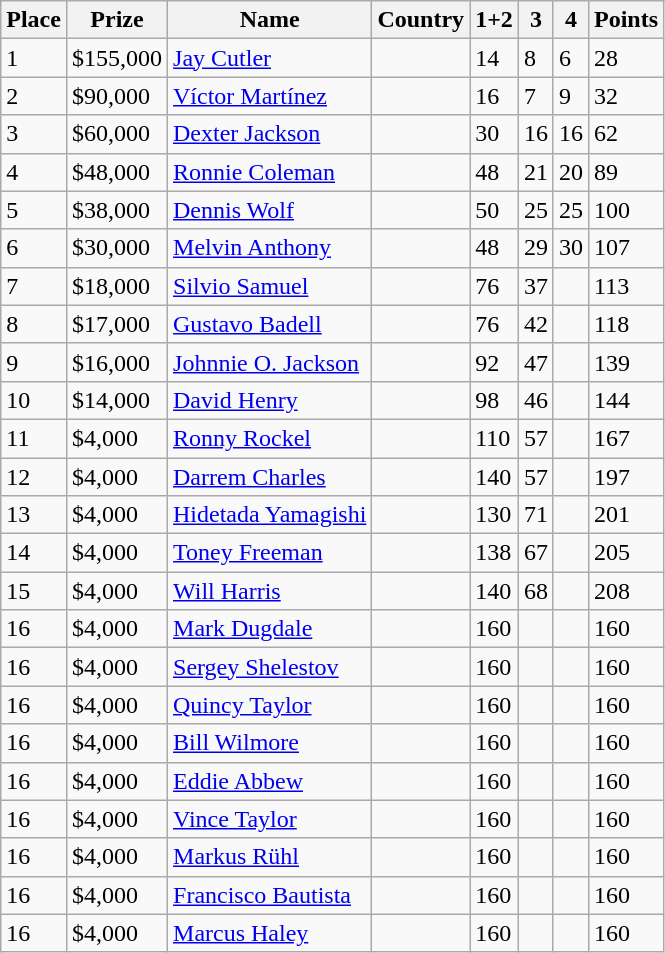<table class="wikitable">
<tr>
<th>Place</th>
<th>Prize</th>
<th>Name</th>
<th>Country</th>
<th>1+2</th>
<th>3</th>
<th>4</th>
<th>Points</th>
</tr>
<tr>
<td>1</td>
<td>$155,000</td>
<td><a href='#'>Jay Cutler</a></td>
<td></td>
<td>14</td>
<td>8</td>
<td>6</td>
<td>28</td>
</tr>
<tr>
<td>2</td>
<td>$90,000</td>
<td><a href='#'>Víctor Martínez</a></td>
<td></td>
<td>16</td>
<td>7</td>
<td>9</td>
<td>32</td>
</tr>
<tr>
<td>3</td>
<td>$60,000</td>
<td><a href='#'>Dexter Jackson</a></td>
<td></td>
<td>30</td>
<td>16</td>
<td>16</td>
<td>62</td>
</tr>
<tr>
<td>4</td>
<td>$48,000</td>
<td><a href='#'>Ronnie Coleman</a></td>
<td></td>
<td>48</td>
<td>21</td>
<td>20</td>
<td>89</td>
</tr>
<tr>
<td>5</td>
<td>$38,000</td>
<td><a href='#'>Dennis Wolf</a></td>
<td></td>
<td>50</td>
<td>25</td>
<td>25</td>
<td>100</td>
</tr>
<tr>
<td>6</td>
<td>$30,000</td>
<td><a href='#'>Melvin Anthony</a></td>
<td></td>
<td>48</td>
<td>29</td>
<td>30</td>
<td>107</td>
</tr>
<tr>
<td>7</td>
<td>$18,000</td>
<td><a href='#'>Silvio Samuel</a></td>
<td></td>
<td>76</td>
<td>37</td>
<td></td>
<td>113</td>
</tr>
<tr>
<td>8</td>
<td>$17,000</td>
<td><a href='#'>Gustavo Badell</a></td>
<td></td>
<td>76</td>
<td>42</td>
<td></td>
<td>118</td>
</tr>
<tr>
<td>9</td>
<td>$16,000</td>
<td><a href='#'>Johnnie O. Jackson</a></td>
<td></td>
<td>92</td>
<td>47</td>
<td></td>
<td>139</td>
</tr>
<tr>
<td>10</td>
<td>$14,000</td>
<td><a href='#'>David Henry</a></td>
<td></td>
<td>98</td>
<td>46</td>
<td></td>
<td>144</td>
</tr>
<tr>
<td>11</td>
<td>$4,000</td>
<td><a href='#'>Ronny Rockel</a></td>
<td></td>
<td>110</td>
<td>57</td>
<td></td>
<td>167</td>
</tr>
<tr>
<td>12</td>
<td>$4,000</td>
<td><a href='#'>Darrem Charles</a></td>
<td></td>
<td>140</td>
<td>57</td>
<td></td>
<td>197</td>
</tr>
<tr>
<td>13</td>
<td>$4,000</td>
<td><a href='#'>Hidetada Yamagishi</a></td>
<td></td>
<td>130</td>
<td>71</td>
<td></td>
<td>201</td>
</tr>
<tr>
<td>14</td>
<td>$4,000</td>
<td><a href='#'>Toney Freeman</a></td>
<td></td>
<td>138</td>
<td>67</td>
<td></td>
<td>205</td>
</tr>
<tr>
<td>15</td>
<td>$4,000</td>
<td><a href='#'>Will Harris</a></td>
<td></td>
<td>140</td>
<td>68</td>
<td></td>
<td>208</td>
</tr>
<tr>
<td>16</td>
<td>$4,000</td>
<td><a href='#'>Mark Dugdale</a></td>
<td></td>
<td>160</td>
<td></td>
<td></td>
<td>160</td>
</tr>
<tr>
<td>16</td>
<td>$4,000</td>
<td><a href='#'>Sergey Shelestov</a></td>
<td></td>
<td>160</td>
<td></td>
<td></td>
<td>160</td>
</tr>
<tr>
<td>16</td>
<td>$4,000</td>
<td><a href='#'>Quincy Taylor</a></td>
<td></td>
<td>160</td>
<td></td>
<td></td>
<td>160</td>
</tr>
<tr>
<td>16</td>
<td>$4,000</td>
<td><a href='#'>Bill Wilmore</a></td>
<td></td>
<td>160</td>
<td></td>
<td></td>
<td>160</td>
</tr>
<tr>
<td>16</td>
<td>$4,000</td>
<td><a href='#'>Eddie Abbew</a></td>
<td></td>
<td>160</td>
<td></td>
<td></td>
<td>160</td>
</tr>
<tr>
<td>16</td>
<td>$4,000</td>
<td><a href='#'>Vince Taylor</a></td>
<td></td>
<td>160</td>
<td></td>
<td></td>
<td>160</td>
</tr>
<tr>
<td>16</td>
<td>$4,000</td>
<td><a href='#'>Markus Rühl</a></td>
<td></td>
<td>160</td>
<td></td>
<td></td>
<td>160</td>
</tr>
<tr>
<td>16</td>
<td>$4,000</td>
<td><a href='#'>Francisco Bautista</a></td>
<td></td>
<td>160</td>
<td></td>
<td></td>
<td>160</td>
</tr>
<tr>
<td>16</td>
<td>$4,000</td>
<td><a href='#'>Marcus Haley</a></td>
<td></td>
<td>160</td>
<td></td>
<td></td>
<td>160</td>
</tr>
</table>
